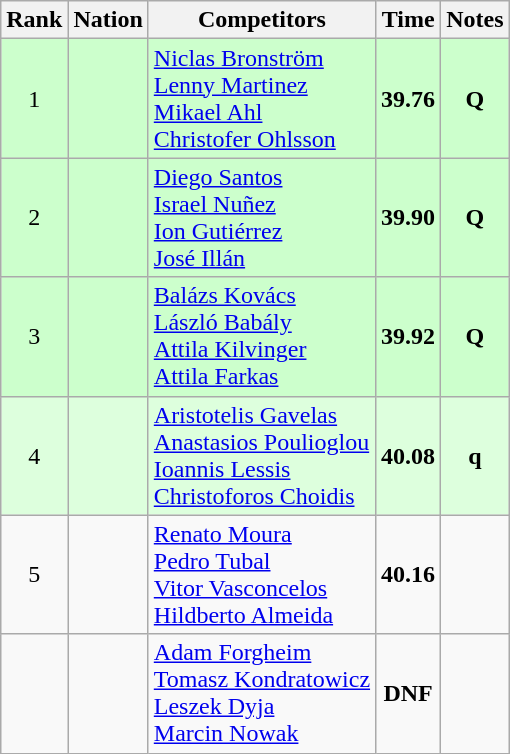<table class="wikitable sortable" style="text-align:center">
<tr>
<th>Rank</th>
<th>Nation</th>
<th>Competitors</th>
<th>Time</th>
<th>Notes</th>
</tr>
<tr bgcolor=ccffcc>
<td>1</td>
<td align=left></td>
<td align=left><a href='#'>Niclas Bronström</a><br><a href='#'>Lenny Martinez</a><br><a href='#'>Mikael Ahl</a><br><a href='#'>Christofer Ohlsson</a></td>
<td><strong>39.76</strong></td>
<td><strong>Q</strong></td>
</tr>
<tr bgcolor=ccffcc>
<td>2</td>
<td align=left></td>
<td align=left><a href='#'>Diego Santos</a><br><a href='#'>Israel Nuñez</a><br><a href='#'>Ion Gutiérrez</a><br><a href='#'>José Illán</a></td>
<td><strong>39.90</strong></td>
<td><strong>Q</strong></td>
</tr>
<tr bgcolor=ccffcc>
<td>3</td>
<td align=left></td>
<td align=left><a href='#'>Balázs Kovács</a><br><a href='#'>László Babály</a><br><a href='#'>Attila Kilvinger</a><br><a href='#'>Attila Farkas</a></td>
<td><strong>39.92</strong></td>
<td><strong>Q</strong></td>
</tr>
<tr bgcolor=ddffdd>
<td>4</td>
<td align=left></td>
<td align=left><a href='#'>Aristotelis Gavelas</a><br><a href='#'>Anastasios Poulioglou</a><br><a href='#'>Ioannis Lessis</a><br><a href='#'>Christoforos Choidis</a></td>
<td><strong>40.08</strong></td>
<td><strong>q</strong></td>
</tr>
<tr>
<td>5</td>
<td align=left></td>
<td align=left><a href='#'>Renato Moura</a><br><a href='#'>Pedro Tubal</a><br><a href='#'>Vitor Vasconcelos</a><br><a href='#'>Hildberto Almeida</a></td>
<td><strong>40.16</strong></td>
<td></td>
</tr>
<tr>
<td></td>
<td align=left></td>
<td align=left><a href='#'>Adam Forgheim</a><br><a href='#'>Tomasz Kondratowicz</a><br><a href='#'>Leszek Dyja</a><br><a href='#'>Marcin Nowak</a></td>
<td><strong>DNF</strong></td>
<td></td>
</tr>
</table>
